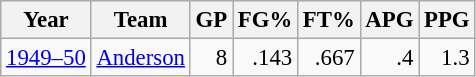<table class="wikitable sortable" style="font-size:95%; text-align:right;">
<tr>
<th>Year</th>
<th>Team</th>
<th>GP</th>
<th>FG%</th>
<th>FT%</th>
<th>APG</th>
<th>PPG</th>
</tr>
<tr>
<td style="text-align:left;"><a href='#'>1949–50</a></td>
<td style="text-align:left;"><a href='#'>Anderson</a></td>
<td>8</td>
<td>.143</td>
<td>.667</td>
<td>.4</td>
<td>1.3</td>
</tr>
</table>
